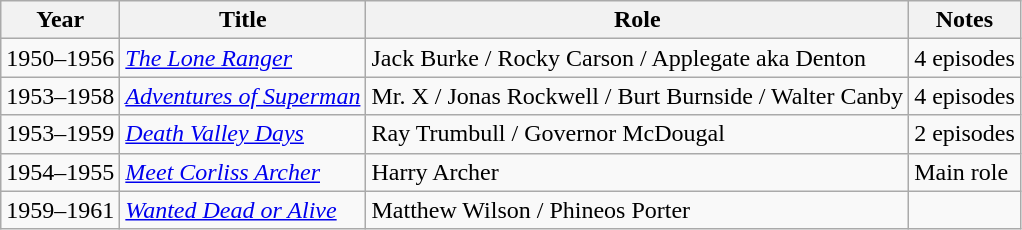<table class="wikitable plainrowheaders sortable">
<tr>
<th scope="col">Year</th>
<th scope="col">Title</th>
<th scope="col">Role</th>
<th scope="col" class="unsortable">Notes</th>
</tr>
<tr>
<td>1950–1956</td>
<td><em><a href='#'>The Lone Ranger</a></em></td>
<td>Jack Burke / Rocky Carson / Applegate aka Denton</td>
<td>4 episodes</td>
</tr>
<tr>
<td>1953–1958</td>
<td><em><a href='#'>Adventures of Superman</a></em></td>
<td>Mr. X / Jonas Rockwell / Burt Burnside / Walter Canby</td>
<td>4 episodes</td>
</tr>
<tr>
<td>1953–1959</td>
<td><em><a href='#'>Death Valley Days</a></em></td>
<td>Ray Trumbull / Governor McDougal</td>
<td>2 episodes</td>
</tr>
<tr>
<td>1954–1955</td>
<td><em><a href='#'>Meet Corliss Archer</a></em></td>
<td>Harry Archer</td>
<td>Main role</td>
</tr>
<tr>
<td>1959–1961</td>
<td><em><a href='#'>Wanted Dead or Alive</a></em></td>
<td>Matthew Wilson / Phineos Porter</td>
</tr>
</table>
